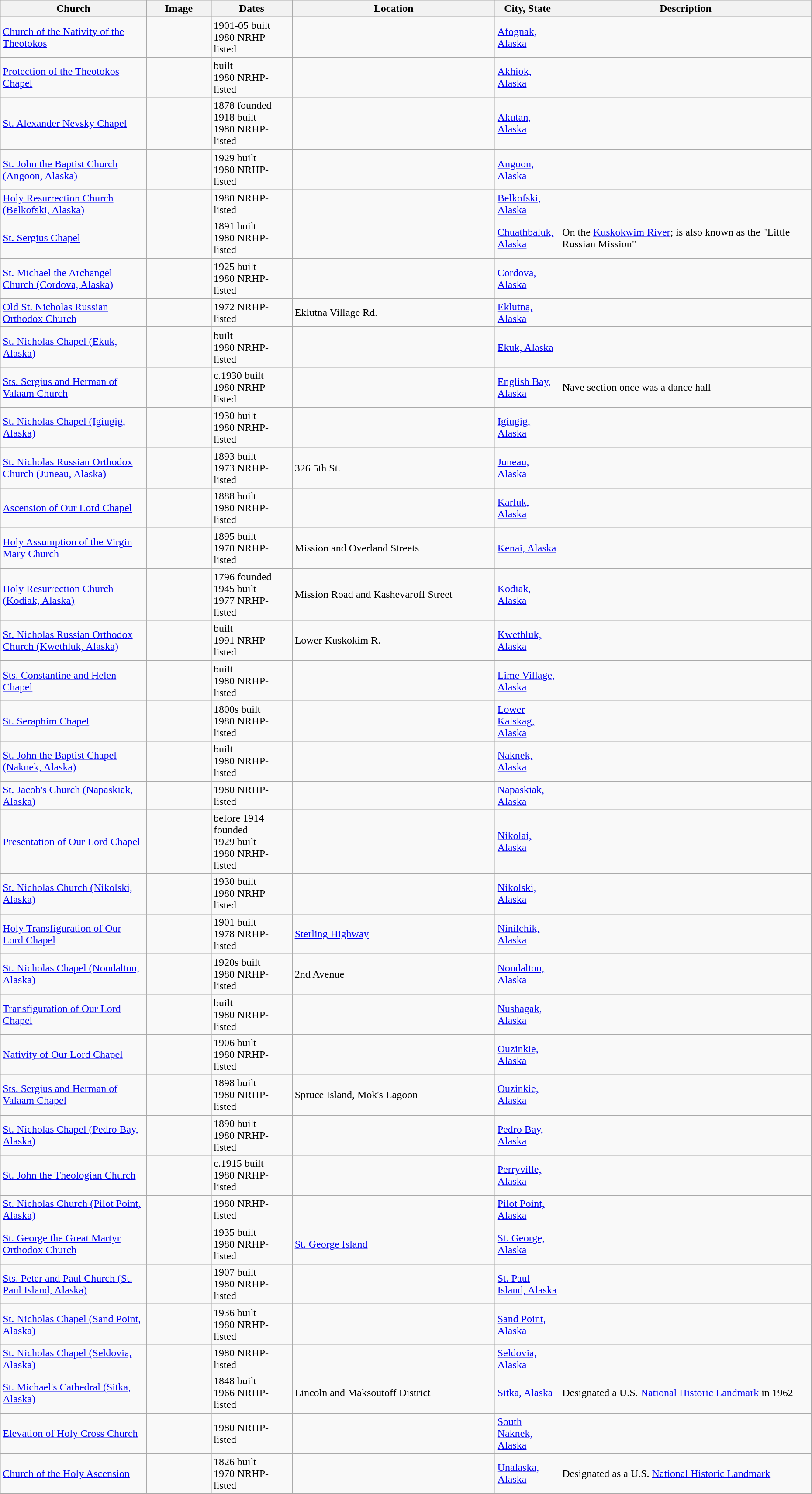<table class="wikitable sortable" style="width:98%">
<tr>
<th width = 18%><strong>Church</strong></th>
<th width = 8% class="unsortable"><strong>Image</strong></th>
<th width = 10%><strong>Dates</strong></th>
<th width = 25%><strong>Location</strong></th>
<th width = 8%><strong>City, State</strong></th>
<th class="unsortable"><strong>Description</strong></th>
</tr>
<tr>
<td><a href='#'>Church of the Nativity of the Theotokos</a></td>
<td></td>
<td>1901-05 built<br>1980 NRHP-listed</td>
<td><small></small></td>
<td><a href='#'>Afognak, Alaska</a></td>
<td></td>
</tr>
<tr>
<td><a href='#'>Protection of the Theotokos Chapel</a></td>
<td></td>
<td>built<br>1980 NRHP-listed</td>
<td><small></small></td>
<td><a href='#'>Akhiok, Alaska</a></td>
<td></td>
</tr>
<tr>
<td><a href='#'>St. Alexander Nevsky Chapel</a></td>
<td></td>
<td>1878 founded<br>1918 built<br>1980 NRHP-listed</td>
<td><small></small></td>
<td><a href='#'>Akutan, Alaska</a></td>
<td></td>
</tr>
<tr>
<td><a href='#'>St. John the Baptist Church (Angoon, Alaska)</a></td>
<td></td>
<td>1929 built<br>1980 NRHP-listed</td>
<td><small></small></td>
<td><a href='#'>Angoon, Alaska</a></td>
<td></td>
</tr>
<tr>
<td><a href='#'>Holy Resurrection Church (Belkofski, Alaska)</a></td>
<td></td>
<td>1980 NRHP-listed</td>
<td><small></small></td>
<td><a href='#'>Belkofski, Alaska</a></td>
<td></td>
</tr>
<tr>
<td><a href='#'>St. Sergius Chapel</a></td>
<td></td>
<td>1891 built<br>1980 NRHP-listed</td>
<td><small></small></td>
<td><a href='#'>Chuathbaluk, Alaska</a></td>
<td>On the <a href='#'>Kuskokwim River</a>; is also known as the "Little Russian Mission"</td>
</tr>
<tr>
<td><a href='#'>St. Michael the Archangel Church (Cordova, Alaska)</a></td>
<td></td>
<td>1925 built<br>1980 NRHP-listed</td>
<td><small></small></td>
<td><a href='#'>Cordova, Alaska</a></td>
<td></td>
</tr>
<tr>
<td><a href='#'>Old St. Nicholas Russian Orthodox Church</a></td>
<td></td>
<td>1972 NRHP-listed</td>
<td>Eklutna Village Rd.</td>
<td><a href='#'>Eklutna, Alaska</a></td>
<td></td>
</tr>
<tr>
<td><a href='#'>St. Nicholas Chapel (Ekuk, Alaska)</a></td>
<td></td>
<td>built<br>1980 NRHP-listed</td>
<td></td>
<td><a href='#'>Ekuk, Alaska</a></td>
<td></td>
</tr>
<tr>
<td><a href='#'>Sts. Sergius and Herman of Valaam Church</a></td>
<td></td>
<td>c.1930 built<br>1980 NRHP-listed</td>
<td></td>
<td><a href='#'>English Bay, Alaska</a></td>
<td>Nave section once was a dance hall</td>
</tr>
<tr>
<td><a href='#'>St. Nicholas Chapel (Igiugig, Alaska)</a></td>
<td></td>
<td>1930 built<br>1980 NRHP-listed</td>
<td><small></small></td>
<td><a href='#'>Igiugig, Alaska</a></td>
<td></td>
</tr>
<tr>
<td><a href='#'>St. Nicholas Russian Orthodox Church (Juneau, Alaska)</a></td>
<td></td>
<td>1893 built<br>1973 NRHP-listed</td>
<td>326 5th St.<br><small></small></td>
<td><a href='#'>Juneau, Alaska</a></td>
<td></td>
</tr>
<tr>
<td><a href='#'>Ascension of Our Lord Chapel</a></td>
<td></td>
<td>1888 built<br>1980 NRHP-listed</td>
<td><small></small></td>
<td><a href='#'>Karluk, Alaska</a></td>
<td></td>
</tr>
<tr>
<td><a href='#'>Holy Assumption of the Virgin Mary Church</a></td>
<td></td>
<td>1895 built<br>1970 NRHP-listed</td>
<td>Mission and Overland Streets<br><small></small></td>
<td><a href='#'>Kenai, Alaska</a></td>
<td></td>
</tr>
<tr>
<td><a href='#'>Holy Resurrection Church (Kodiak, Alaska)</a></td>
<td></td>
<td>1796 founded<br>1945 built<br>1977 NRHP-listed</td>
<td>Mission Road and Kashevaroff Street<br><small></small></td>
<td><a href='#'>Kodiak, Alaska</a></td>
<td></td>
</tr>
<tr>
<td><a href='#'>St. Nicholas Russian Orthodox Church (Kwethluk, Alaska)</a></td>
<td></td>
<td>built<br>1991 NRHP-listed</td>
<td>Lower Kuskokim R.</td>
<td><a href='#'>Kwethluk, Alaska</a></td>
<td></td>
</tr>
<tr>
<td><a href='#'>Sts. Constantine and Helen Chapel</a></td>
<td></td>
<td>built<br>1980 NRHP-listed</td>
<td></td>
<td><a href='#'>Lime Village, Alaska</a></td>
<td></td>
</tr>
<tr>
<td><a href='#'>St. Seraphim Chapel</a></td>
<td></td>
<td>1800s built<br>1980 NRHP-listed</td>
<td><small></small></td>
<td><a href='#'>Lower Kalskag, Alaska</a></td>
<td></td>
</tr>
<tr>
<td><a href='#'>St. John the Baptist Chapel (Naknek, Alaska)</a></td>
<td></td>
<td>built<br>1980 NRHP-listed</td>
<td></td>
<td><a href='#'>Naknek, Alaska</a></td>
<td></td>
</tr>
<tr>
<td><a href='#'>St. Jacob's Church (Napaskiak, Alaska)</a></td>
<td></td>
<td>1980 NRHP-listed</td>
<td><small></small></td>
<td><a href='#'>Napaskiak, Alaska</a></td>
<td></td>
</tr>
<tr>
<td><a href='#'>Presentation of Our Lord Chapel</a></td>
<td></td>
<td>before 1914 founded<br>1929 built<br>1980 NRHP-listed</td>
<td><small></small></td>
<td><a href='#'>Nikolai, Alaska</a></td>
<td></td>
</tr>
<tr>
<td><a href='#'>St. Nicholas Church (Nikolski, Alaska)</a></td>
<td></td>
<td>1930 built<br>1980 NRHP-listed</td>
<td><small></small></td>
<td><a href='#'>Nikolski, Alaska</a></td>
<td></td>
</tr>
<tr>
<td><a href='#'>Holy Transfiguration of Our Lord Chapel</a></td>
<td></td>
<td>1901 built<br>1978 NRHP-listed</td>
<td><a href='#'>Sterling Highway</a><br><small></small></td>
<td><a href='#'>Ninilchik, Alaska</a></td>
<td></td>
</tr>
<tr>
<td><a href='#'>St. Nicholas Chapel (Nondalton, Alaska)</a></td>
<td></td>
<td>1920s built<br>1980 NRHP-listed</td>
<td>2nd Avenue<br><small></small></td>
<td><a href='#'>Nondalton, Alaska</a></td>
<td></td>
</tr>
<tr>
<td><a href='#'>Transfiguration of Our Lord Chapel</a></td>
<td></td>
<td>built<br>1980 NRHP-listed</td>
<td></td>
<td><a href='#'>Nushagak, Alaska</a></td>
<td></td>
</tr>
<tr>
<td><a href='#'>Nativity of Our Lord Chapel</a></td>
<td></td>
<td>1906 built<br>1980 NRHP-listed</td>
<td><small></small></td>
<td><a href='#'>Ouzinkie, Alaska</a></td>
<td></td>
</tr>
<tr>
<td><a href='#'>Sts. Sergius and Herman of Valaam Chapel</a></td>
<td></td>
<td>1898 built<br>1980 NRHP-listed</td>
<td>Spruce Island, Mok's Lagoon<br><small></small></td>
<td><a href='#'>Ouzinkie, Alaska</a></td>
<td></td>
</tr>
<tr>
<td><a href='#'>St. Nicholas Chapel (Pedro Bay, Alaska)</a></td>
<td></td>
<td>1890 built<br>1980 NRHP-listed</td>
<td><small></small></td>
<td><a href='#'>Pedro Bay, Alaska</a></td>
<td></td>
</tr>
<tr>
<td><a href='#'>St. John the Theologian Church</a></td>
<td></td>
<td>c.1915 built<br>1980 NRHP-listed</td>
<td><small></small></td>
<td><a href='#'>Perryville, Alaska</a></td>
<td></td>
</tr>
<tr>
<td><a href='#'>St. Nicholas Church (Pilot Point, Alaska)</a></td>
<td></td>
<td>1980 NRHP-listed</td>
<td><small></small></td>
<td><a href='#'>Pilot Point, Alaska</a></td>
<td></td>
</tr>
<tr>
<td><a href='#'>St. George the Great Martyr Orthodox Church</a></td>
<td></td>
<td>1935 built<br>1980 NRHP-listed</td>
<td><a href='#'>St. George Island</a><small></small></td>
<td><a href='#'>St. George, Alaska</a></td>
<td></td>
</tr>
<tr>
<td><a href='#'>Sts. Peter and Paul Church (St. Paul Island, Alaska)</a></td>
<td></td>
<td>1907 built<br>1980 NRHP-listed</td>
<td><small></small></td>
<td><a href='#'>St. Paul Island, Alaska</a></td>
<td></td>
</tr>
<tr>
<td><a href='#'>St. Nicholas Chapel (Sand Point, Alaska)</a></td>
<td></td>
<td>1936 built<br>1980 NRHP-listed</td>
<td><small></small></td>
<td><a href='#'>Sand Point, Alaska</a></td>
<td></td>
</tr>
<tr>
<td><a href='#'>St. Nicholas Chapel (Seldovia, Alaska)</a></td>
<td></td>
<td>1980 NRHP-listed</td>
<td><small></small></td>
<td><a href='#'>Seldovia, Alaska</a></td>
<td></td>
</tr>
<tr>
<td><a href='#'>St. Michael's Cathedral (Sitka, Alaska)</a></td>
<td></td>
<td>1848 built<br>1966 NRHP-listed</td>
<td>Lincoln and Maksoutoff District<br><small></small></td>
<td><a href='#'>Sitka, Alaska</a></td>
<td>Designated a U.S. <a href='#'>National Historic Landmark</a> in 1962</td>
</tr>
<tr>
<td><a href='#'>Elevation of Holy Cross Church</a></td>
<td></td>
<td>1980 NRHP-listed</td>
<td><small></small></td>
<td><a href='#'>South Naknek, Alaska</a></td>
<td></td>
</tr>
<tr>
<td><a href='#'>Church of the Holy Ascension</a></td>
<td></td>
<td>1826 built<br>1970 NRHP-listed</td>
<td><br><small></small></td>
<td><a href='#'>Unalaska, Alaska</a></td>
<td>Designated as a U.S. <a href='#'>National Historic Landmark</a></td>
</tr>
<tr>
</tr>
</table>
